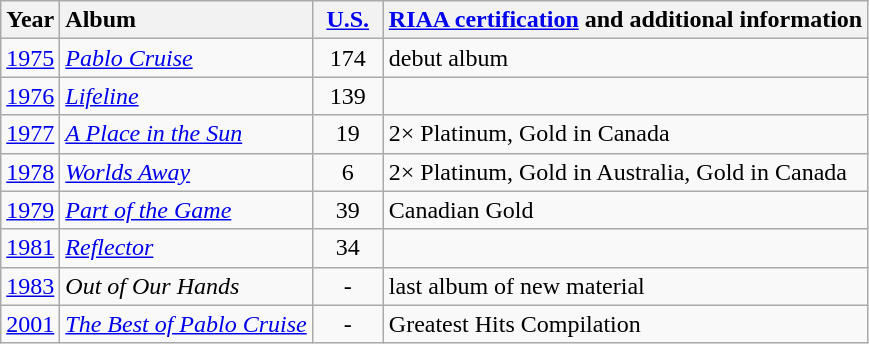<table class="wikitable">
<tr>
<th style="text-align:left; vertical-align:top;">Year</th>
<th style="text-align:left; vertical-align:top;">Album</th>
<th style="vertical-align:top; text-align:center; width:40px;"><a href='#'>U.S.</a></th>
<th style="text-align:left; vertical-align:top;"><a href='#'>RIAA certification</a> and additional information</th>
</tr>
<tr>
<td style="text-align:left; vertical-align:top;"><a href='#'>1975</a></td>
<td style="text-align:left; vertical-align:top;"><em><a href='#'>Pablo Cruise</a></em></td>
<td style="text-align:center; vertical-align:top;">174</td>
<td style="text-align:left; vertical-align:top;">debut album</td>
</tr>
<tr>
<td style="text-align:left; vertical-align:top;"><a href='#'>1976</a></td>
<td style="text-align:left; vertical-align:top;"><em><a href='#'>Lifeline</a></em></td>
<td style="text-align:center; vertical-align:top;">139</td>
<td style="text-align:left; vertical-align:top;"></td>
</tr>
<tr>
<td style="text-align:left; vertical-align:top;"><a href='#'>1977</a></td>
<td style="text-align:left; vertical-align:top;"><em><a href='#'>A Place in the Sun</a></em></td>
<td style="text-align:center; vertical-align:top;">19</td>
<td style="text-align:left; vertical-align:top;">2× Platinum, Gold in Canada</td>
</tr>
<tr>
<td style="text-align:left; vertical-align:top;"><a href='#'>1978</a></td>
<td style="text-align:left; vertical-align:top;"><em><a href='#'>Worlds Away</a></em></td>
<td style="text-align:center; vertical-align:top;">6</td>
<td style="text-align:left; vertical-align:top;">2× Platinum, Gold in Australia, Gold in Canada</td>
</tr>
<tr>
<td style="text-align:left; vertical-align:top;"><a href='#'>1979</a></td>
<td style="text-align:left; vertical-align:top;"><em><a href='#'>Part of the Game</a></em></td>
<td style="text-align:center; vertical-align:top;">39</td>
<td style="text-align:left; vertical-align:top;">Canadian Gold</td>
</tr>
<tr>
<td style="text-align:left; vertical-align:top;"><a href='#'>1981</a></td>
<td style="text-align:left; vertical-align:top;"><em><a href='#'>Reflector</a></em></td>
<td style="text-align:center; vertical-align:top;">34</td>
<td style="text-align:left; vertical-align:top;"></td>
</tr>
<tr>
<td style="text-align:left; vertical-align:top;"><a href='#'>1983</a></td>
<td style="text-align:left; vertical-align:top;"><em>Out of Our Hands</em></td>
<td style="text-align:center; vertical-align:top;">-</td>
<td style="text-align:left; vertical-align:top;">last album of new material</td>
</tr>
<tr>
<td style="text-align:left; vertical-align:top;"><a href='#'>2001</a></td>
<td style="text-align:left; vertical-align:top;"><em><a href='#'>The Best of Pablo Cruise</a></em></td>
<td style="text-align:center; vertical-align:top;">-</td>
<td style="text-align:left; vertical-align:top;">Greatest Hits Compilation</td>
</tr>
</table>
